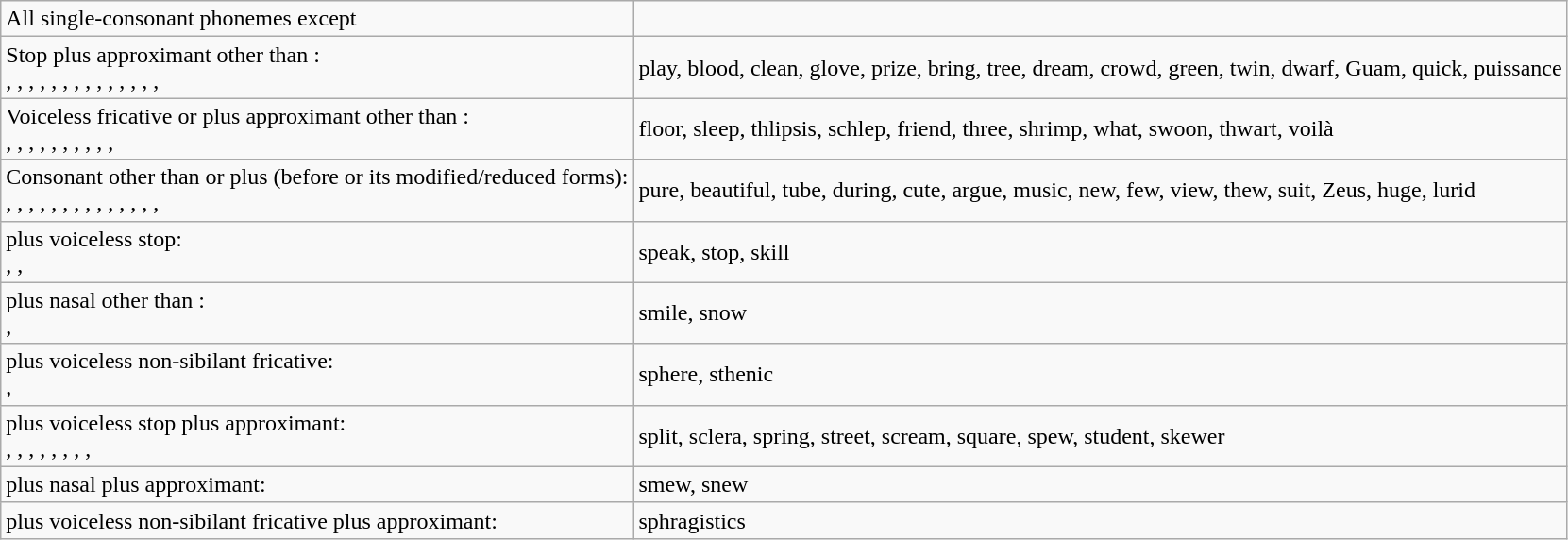<table class="wikitable">
<tr>
<td>All single-consonant phonemes except </td>
<td></td>
</tr>
<tr>
<td>Stop plus approximant other than :<br>, , , , , , , , , , , , , , </td>
<td>play, blood, clean, glove, prize, bring, tree, dream, crowd, green, twin, dwarf, Guam, quick, puissance</td>
</tr>
<tr>
<td>Voiceless fricative or  plus approximant other than :<br>, , , , , , , , , , </td>
<td>floor, sleep, thlipsis, schlep, friend, three, shrimp, what, swoon, thwart, voilà</td>
</tr>
<tr>
<td>Consonant other than  or  plus  (before  or its modified/reduced forms):<br>, , , , , , , , , , , , , , </td>
<td>pure, beautiful, tube, during, cute, argue, music, new, few, view, thew, suit, Zeus, huge, lurid</td>
</tr>
<tr>
<td> plus voiceless stop:<br>, , </td>
<td>speak, stop, skill</td>
</tr>
<tr>
<td> plus nasal other than :<br>, </td>
<td>smile, snow</td>
</tr>
<tr>
<td> plus voiceless non-sibilant fricative:<br>, </td>
<td>sphere, sthenic</td>
</tr>
<tr>
<td> plus voiceless stop plus approximant:<br>, , , , , , , , </td>
<td>split, sclera, spring, street, scream, square, spew, student, skewer</td>
</tr>
<tr>
<td> plus nasal plus approximant:<br> </td>
<td>smew, snew</td>
</tr>
<tr>
<td> plus voiceless non-sibilant fricative plus approximant:<br></td>
<td>sphragistics</td>
</tr>
</table>
